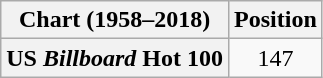<table class="wikitable plainrowheaders" style="text-align:center">
<tr>
<th scope="col">Chart (1958–2018)</th>
<th scope="col">Position</th>
</tr>
<tr>
<th scope="row">US <em>Billboard</em> Hot 100</th>
<td>147</td>
</tr>
</table>
